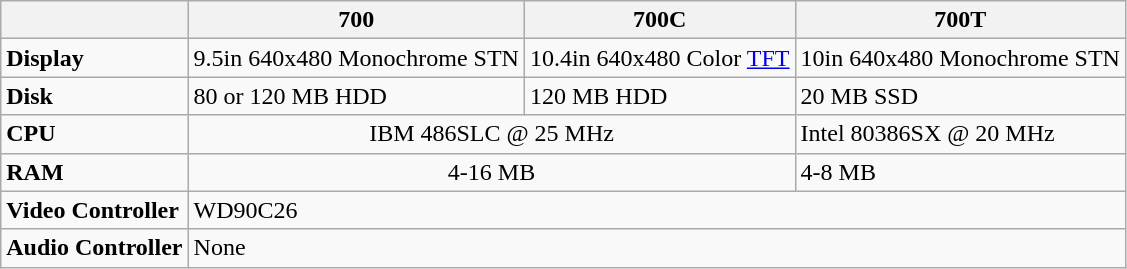<table class="wikitable">
<tr>
<th></th>
<th>700</th>
<th>700C</th>
<th>700T</th>
</tr>
<tr>
<td><strong>Display</strong></td>
<td>9.5in 640x480 Monochrome STN</td>
<td>10.4in 640x480 Color <a href='#'>TFT</a></td>
<td>10in 640x480 Monochrome STN</td>
</tr>
<tr>
<td><strong>Disk</strong></td>
<td>80 or 120 MB HDD</td>
<td>120 MB HDD</td>
<td>20 MB SSD</td>
</tr>
<tr>
<td><strong>CPU</strong></td>
<td colspan="2" style="text-align:center">IBM 486SLC @ 25 MHz</td>
<td>Intel 80386SX @ 20 MHz</td>
</tr>
<tr>
<td><strong>RAM</strong></td>
<td colspan="2" style="text-align:center">4-16 MB</td>
<td>4-8 MB</td>
</tr>
<tr>
<td><strong>Video Controller</strong></td>
<td colspan="3">WD90C26</td>
</tr>
<tr>
<td><strong>Audio Controller</strong></td>
<td colspan="3">None</td>
</tr>
</table>
